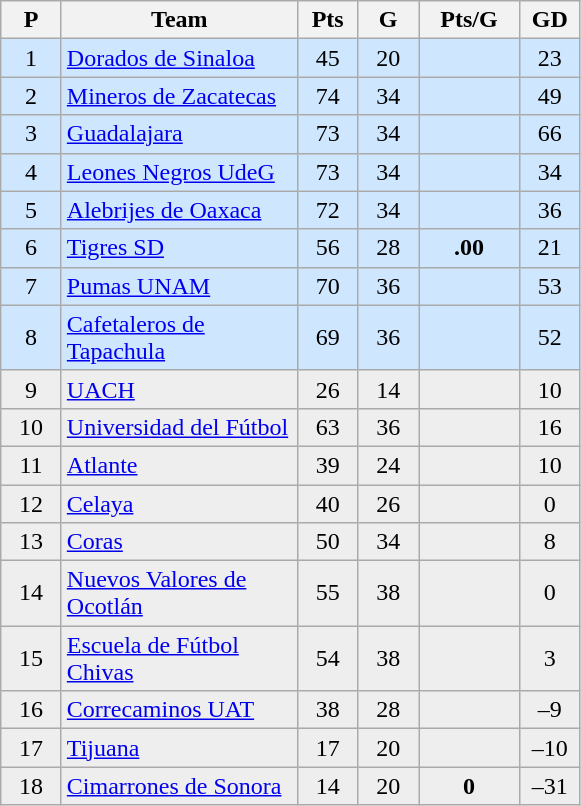<table class="wikitable" style="text-align: center;">
<tr>
<th width=33>P</th>
<th width=150>Team</th>
<th width=33>Pts</th>
<th width=33>G</th>
<th width=60>Pts/G</th>
<th width=33>GD</th>
</tr>
<tr bgcolor=#CEE7FF>
<td>1</td>
<td align=left><a href='#'>Dorados de Sinaloa</a></td>
<td>45</td>
<td>20</td>
<td><strong></strong></td>
<td>23</td>
</tr>
<tr bgcolor=#CEE7FF>
<td>2</td>
<td align=left><a href='#'>Mineros de Zacatecas</a></td>
<td>74</td>
<td>34</td>
<td><strong></strong></td>
<td>49</td>
</tr>
<tr bgcolor=#CEE7FF>
<td>3</td>
<td align=left><a href='#'>Guadalajara</a></td>
<td>73</td>
<td>34</td>
<td><strong></strong></td>
<td>66</td>
</tr>
<tr bgcolor=#CEE7FF>
<td>4</td>
<td align=left><a href='#'>Leones Negros UdeG</a></td>
<td>73</td>
<td>34</td>
<td><strong></strong></td>
<td>34</td>
</tr>
<tr bgcolor=#CEE7FF>
<td>5</td>
<td align=left><a href='#'>Alebrijes de Oaxaca</a></td>
<td>72</td>
<td>34</td>
<td><strong></strong></td>
<td>36</td>
</tr>
<tr bgcolor=#CEE7FF>
<td>6</td>
<td align=left><a href='#'>Tigres SD</a></td>
<td>56</td>
<td>28</td>
<td><strong>.00</strong></td>
<td>21</td>
</tr>
<tr bgcolor=#CEE7FF>
<td>7</td>
<td align=left><a href='#'>Pumas UNAM</a></td>
<td>70</td>
<td>36</td>
<td><strong></strong></td>
<td>53</td>
</tr>
<tr bgcolor=#CEE7FF>
<td>8</td>
<td align=left><a href='#'>Cafetaleros de Tapachula</a></td>
<td>69</td>
<td>36</td>
<td><strong></strong></td>
<td>52</td>
</tr>
<tr bgcolor=#EEEEEE>
<td>9</td>
<td align=left><a href='#'>UACH</a></td>
<td>26</td>
<td>14</td>
<td><strong></strong></td>
<td>10</td>
</tr>
<tr bgcolor=#EEEEEE>
<td>10</td>
<td align=left><a href='#'>Universidad del Fútbol</a></td>
<td>63</td>
<td>36</td>
<td><strong></strong></td>
<td>16</td>
</tr>
<tr bgcolor=#EEEEEE>
<td>11</td>
<td align=left><a href='#'>Atlante</a></td>
<td>39</td>
<td>24</td>
<td><strong></strong></td>
<td>10</td>
</tr>
<tr bgcolor=#EEEEEE>
<td>12</td>
<td align=left><a href='#'>Celaya</a></td>
<td>40</td>
<td>26</td>
<td><strong></strong></td>
<td>0</td>
</tr>
<tr bgcolor=#EEEEEE>
<td>13</td>
<td align=left><a href='#'>Coras</a></td>
<td>50</td>
<td>34</td>
<td><strong></strong></td>
<td>8</td>
</tr>
<tr bgcolor=#EEEEEE>
<td>14</td>
<td align=left><a href='#'>Nuevos Valores de Ocotlán</a></td>
<td>55</td>
<td>38</td>
<td><strong></strong></td>
<td>0</td>
</tr>
<tr bgcolor=#EEEEEE>
<td>15</td>
<td align=left><a href='#'>Escuela de Fútbol Chivas</a></td>
<td>54</td>
<td>38</td>
<td><strong></strong></td>
<td>3</td>
</tr>
<tr bgcolor=#EEEEEE>
<td>16</td>
<td align=left><a href='#'>Correcaminos UAT</a></td>
<td>38</td>
<td>28</td>
<td><strong></strong></td>
<td>–9</td>
</tr>
<tr bgcolor=#EEEEEE>
<td>17</td>
<td align=left><a href='#'>Tijuana</a></td>
<td>17</td>
<td>20</td>
<td><strong></strong></td>
<td>–10</td>
</tr>
<tr bgcolor=#EEEEEE>
<td>18</td>
<td align=left><a href='#'>Cimarrones de Sonora</a></td>
<td>14</td>
<td>20</td>
<td><strong>0</strong></td>
<td>–31</td>
</tr>
</table>
